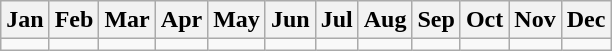<table class="wikitable">
<tr>
<th>Jan</th>
<th>Feb</th>
<th>Mar</th>
<th>Apr</th>
<th>May</th>
<th>Jun</th>
<th>Jul</th>
<th>Aug</th>
<th>Sep</th>
<th>Oct</th>
<th>Nov</th>
<th>Dec</th>
</tr>
<tr>
<td></td>
<td></td>
<td></td>
<td></td>
<td></td>
<td></td>
<td></td>
<td></td>
<td></td>
<td></td>
<td></td>
<td></td>
</tr>
</table>
